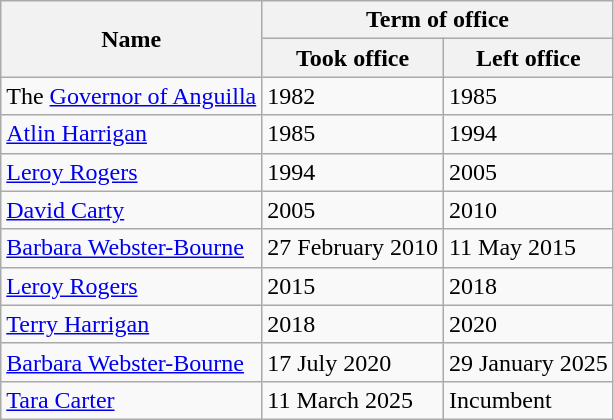<table class="wikitable">
<tr>
<th rowspan=2>Name</th>
<th colspan=2>Term of office</th>
</tr>
<tr align=center bgcolor=#ebebeb>
<th>Took office</th>
<th>Left office</th>
</tr>
<tr>
<td>The <a href='#'>Governor of Anguilla</a></td>
<td>1982</td>
<td>1985</td>
</tr>
<tr>
<td><a href='#'>Atlin Harrigan</a></td>
<td>1985</td>
<td>1994</td>
</tr>
<tr>
<td><a href='#'>Leroy Rogers</a></td>
<td>1994</td>
<td>2005</td>
</tr>
<tr>
<td><a href='#'>David Carty</a></td>
<td>2005</td>
<td>2010</td>
</tr>
<tr>
<td><a href='#'>Barbara Webster-Bourne</a></td>
<td>27 February 2010</td>
<td>11 May 2015</td>
</tr>
<tr>
<td><a href='#'>Leroy Rogers</a></td>
<td>2015</td>
<td>2018</td>
</tr>
<tr>
<td><a href='#'>Terry Harrigan</a></td>
<td>2018</td>
<td>2020</td>
</tr>
<tr>
<td><a href='#'>Barbara Webster-Bourne</a></td>
<td>17 July 2020</td>
<td>29 January 2025</td>
</tr>
<tr>
<td><a href='#'>Tara Carter</a></td>
<td>11 March 2025</td>
<td>Incumbent</td>
</tr>
</table>
